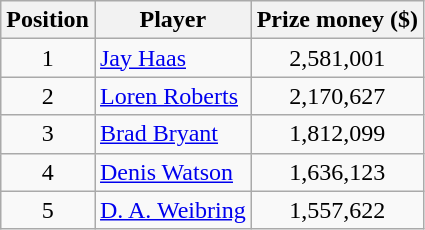<table class="wikitable">
<tr>
<th>Position</th>
<th>Player</th>
<th>Prize money ($)</th>
</tr>
<tr>
<td align=center>1</td>
<td> <a href='#'>Jay Haas</a></td>
<td align=center>2,581,001</td>
</tr>
<tr>
<td align=center>2</td>
<td> <a href='#'>Loren Roberts</a></td>
<td align=center>2,170,627</td>
</tr>
<tr>
<td align=center>3</td>
<td> <a href='#'>Brad Bryant</a></td>
<td align=center>1,812,099</td>
</tr>
<tr>
<td align=center>4</td>
<td> <a href='#'>Denis Watson</a></td>
<td align=center>1,636,123</td>
</tr>
<tr>
<td align=center>5</td>
<td> <a href='#'>D. A. Weibring</a></td>
<td align=center>1,557,622</td>
</tr>
</table>
